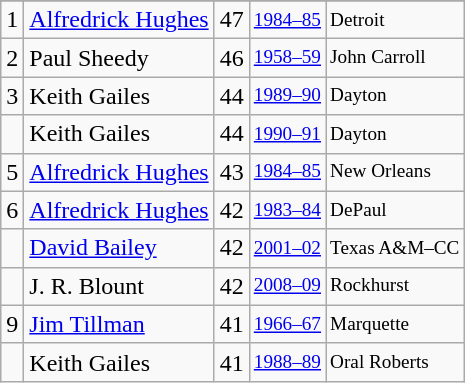<table class="wikitable">
<tr>
</tr>
<tr>
<td>1</td>
<td><a href='#'>Alfredrick Hughes</a></td>
<td>47</td>
<td style="font-size:80%;"><a href='#'>1984–85</a></td>
<td style="font-size:80%;">Detroit</td>
</tr>
<tr>
<td>2</td>
<td>Paul Sheedy</td>
<td>46</td>
<td style="font-size:80%;"><a href='#'>1958–59</a></td>
<td style="font-size:80%;">John Carroll</td>
</tr>
<tr>
<td>3</td>
<td>Keith Gailes</td>
<td>44</td>
<td style="font-size:80%;"><a href='#'>1989–90</a></td>
<td style="font-size:80%;">Dayton</td>
</tr>
<tr>
<td></td>
<td>Keith Gailes</td>
<td>44</td>
<td style="font-size:80%;"><a href='#'>1990–91</a></td>
<td style="font-size:80%;">Dayton</td>
</tr>
<tr>
<td>5</td>
<td><a href='#'>Alfredrick Hughes</a></td>
<td>43</td>
<td style="font-size:80%;"><a href='#'>1984–85</a></td>
<td style="font-size:80%;">New Orleans</td>
</tr>
<tr>
<td>6</td>
<td><a href='#'>Alfredrick Hughes</a></td>
<td>42</td>
<td style="font-size:80%;"><a href='#'>1983–84</a></td>
<td style="font-size:80%;">DePaul</td>
</tr>
<tr>
<td></td>
<td><a href='#'>David Bailey</a></td>
<td>42</td>
<td style="font-size:80%;"><a href='#'>2001–02</a></td>
<td style="font-size:80%;">Texas A&M–CC</td>
</tr>
<tr>
<td></td>
<td>J. R. Blount</td>
<td>42</td>
<td style="font-size:80%;"><a href='#'>2008–09</a></td>
<td style="font-size:80%;">Rockhurst</td>
</tr>
<tr>
<td>9</td>
<td><a href='#'>Jim Tillman</a></td>
<td>41</td>
<td style="font-size:80%;"><a href='#'>1966–67</a></td>
<td style="font-size:80%;">Marquette</td>
</tr>
<tr>
<td></td>
<td>Keith Gailes</td>
<td>41</td>
<td style="font-size:80%;"><a href='#'>1988–89</a></td>
<td style="font-size:80%;">Oral Roberts</td>
</tr>
</table>
